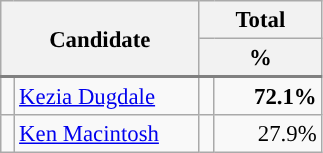<table class="wikitable" style="font-size: 95%;">
<tr>
<th colspan="2" scope="col" rowspan="2" width="125">Candidate</th>
<th scope="col" colspan="2" width="75">Total</th>
</tr>
<tr style="background-color:#E9E9E9; border-bottom: 2px solid gray;">
<th scope="col" colspan="2" width="75">%</th>
</tr>
<tr align="right">
<td style="background-color: "></td>
<td scope="row" align="left"><a href='#'>Kezia Dugdale</a></td>
<td align=center></td>
<td><strong>72.1%</strong></td>
</tr>
<tr align="right">
<td style="background-color: "></td>
<td scope="row" align="left"><a href='#'>Ken Macintosh</a></td>
<td align=center></td>
<td>27.9%</td>
</tr>
</table>
